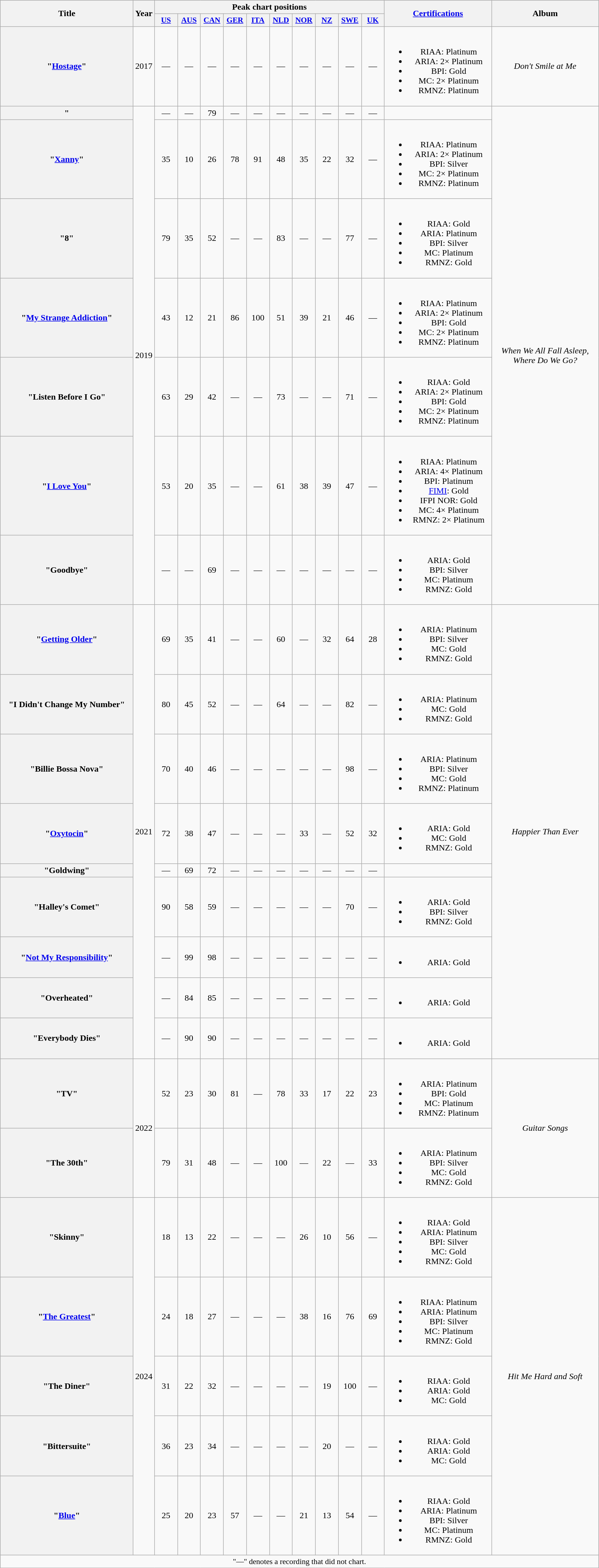<table class="wikitable plainrowheaders" style="text-align:center;">
<tr>
<th scope="col" rowspan="2" style="width:15em;">Title</th>
<th scope="col" rowspan="2" style="width:1em;">Year</th>
<th scope="col" colspan="10">Peak chart positions</th>
<th scope="col" rowspan="2" style="width:12em;"><a href='#'>Certifications</a></th>
<th scope="col" rowspan="2" style="width:12em;">Album</th>
</tr>
<tr>
<th scope="col" style="width:2.5em;font-size:90%;"><a href='#'>US</a><br></th>
<th scope="col" style="width:2.5em;font-size:90%;"><a href='#'>AUS</a><br></th>
<th scope="col" style="width:2.5em;font-size:90%;"><a href='#'>CAN</a><br></th>
<th scope="col" style="width:2.5em;font-size:90%;"><a href='#'>GER</a><br></th>
<th scope="col" style="width:2.5em;font-size:90%;"><a href='#'>ITA</a><br></th>
<th scope="col" style="width:2.5em;font-size:90%;"><a href='#'>NLD</a><br></th>
<th scope="col" style="width:2.5em;font-size:90%;"><a href='#'>NOR</a><br></th>
<th scope="col" style="width:2.5em;font-size:90%;"><a href='#'>NZ</a><br></th>
<th scope="col" style="width:2.5em;font-size:90%;"><a href='#'>SWE</a><br></th>
<th scope="col" style="width:2.5em;font-size:90%;"><a href='#'>UK</a><br></th>
</tr>
<tr>
<th scope="row">"<a href='#'>Hostage</a>"</th>
<td>2017</td>
<td>—</td>
<td>—</td>
<td>—</td>
<td>—</td>
<td>—</td>
<td>—</td>
<td>—</td>
<td>—</td>
<td>—</td>
<td>—</td>
<td><br><ul><li>RIAA: Platinum</li><li>ARIA: 2× Platinum</li><li>BPI: Gold</li><li>MC: 2× Platinum</li><li>RMNZ: Platinum</li></ul></td>
<td><em>Don't Smile at Me</em></td>
</tr>
<tr>
<th scope="row">"</th>
<td rowspan="7">2019</td>
<td>—</td>
<td>—</td>
<td>79</td>
<td>—</td>
<td>—</td>
<td>—</td>
<td>—</td>
<td>—</td>
<td>—</td>
<td>—</td>
<td></td>
<td rowspan="7"><em>When We All Fall Asleep, Where Do We Go?</em></td>
</tr>
<tr>
<th scope="row">"<a href='#'>Xanny</a>"</th>
<td>35</td>
<td>10</td>
<td>26</td>
<td>78</td>
<td>91</td>
<td>48</td>
<td>35</td>
<td>22</td>
<td>32</td>
<td>—</td>
<td><br><ul><li>RIAA: Platinum</li><li>ARIA: 2× Platinum</li><li>BPI: Silver</li><li>MC: 2× Platinum</li><li>RMNZ: Platinum</li></ul></td>
</tr>
<tr>
<th scope="row">"8"</th>
<td>79</td>
<td>35</td>
<td>52</td>
<td>—</td>
<td>—</td>
<td>83</td>
<td>—</td>
<td>—</td>
<td>77</td>
<td>—</td>
<td><br><ul><li>RIAA: Gold</li><li>ARIA: Platinum</li><li>BPI: Silver</li><li>MC: Platinum</li><li>RMNZ: Gold</li></ul></td>
</tr>
<tr>
<th scope="row">"<a href='#'>My Strange Addiction</a>"</th>
<td>43</td>
<td>12</td>
<td>21</td>
<td>86</td>
<td>100</td>
<td>51</td>
<td>39</td>
<td>21</td>
<td>46</td>
<td>—</td>
<td><br><ul><li>RIAA: Platinum</li><li>ARIA: 2× Platinum</li><li>BPI: Gold</li><li>MC: 2× Platinum</li><li>RMNZ: Platinum</li></ul></td>
</tr>
<tr>
<th scope="row">"Listen Before I Go"</th>
<td>63</td>
<td>29</td>
<td>42</td>
<td>—</td>
<td>—</td>
<td>73</td>
<td>—</td>
<td>—</td>
<td>71</td>
<td>—</td>
<td><br><ul><li>RIAA: Gold</li><li>ARIA: 2× Platinum</li><li>BPI: Gold</li><li>MC: 2× Platinum</li><li>RMNZ: Platinum</li></ul></td>
</tr>
<tr>
<th scope="row">"<a href='#'>I Love You</a>"</th>
<td>53</td>
<td>20</td>
<td>35</td>
<td>—</td>
<td>—</td>
<td>61</td>
<td>38</td>
<td>39</td>
<td>47</td>
<td>—</td>
<td><br><ul><li>RIAA: Platinum</li><li>ARIA: 4× Platinum</li><li>BPI: Platinum</li><li><a href='#'>FIMI</a>: Gold</li><li>IFPI NOR: Gold</li><li>MC: 4× Platinum</li><li>RMNZ: 2× Platinum</li></ul></td>
</tr>
<tr>
<th scope="row">"Goodbye"</th>
<td>—</td>
<td>—</td>
<td>69</td>
<td>—</td>
<td>—</td>
<td>—</td>
<td>—</td>
<td>—</td>
<td>—</td>
<td>—</td>
<td><br><ul><li>ARIA: Gold</li><li>BPI: Silver</li><li>MC: Platinum</li><li>RMNZ: Gold</li></ul></td>
</tr>
<tr>
<th scope="row">"<a href='#'>Getting Older</a>"</th>
<td rowspan="9">2021</td>
<td>69</td>
<td>35</td>
<td>41</td>
<td>—</td>
<td>—</td>
<td>60</td>
<td>—</td>
<td>32</td>
<td>64</td>
<td>28</td>
<td><br><ul><li>ARIA: Platinum</li><li>BPI: Silver</li><li>MC: Gold</li><li>RMNZ: Gold</li></ul></td>
<td rowspan="9"><em>Happier Than Ever</em></td>
</tr>
<tr>
<th scope="row">"I Didn't Change My Number"</th>
<td>80</td>
<td>45</td>
<td>52</td>
<td>—</td>
<td>—</td>
<td>64</td>
<td>—</td>
<td>—</td>
<td>82</td>
<td>—</td>
<td><br><ul><li>ARIA: Platinum</li><li>MC: Gold</li><li>RMNZ: Gold</li></ul></td>
</tr>
<tr>
<th scope="row">"Billie Bossa Nova"</th>
<td>70</td>
<td>40</td>
<td>46</td>
<td>—</td>
<td>—</td>
<td>—</td>
<td>—</td>
<td>—</td>
<td>98</td>
<td>—</td>
<td><br><ul><li>ARIA: Platinum</li><li>BPI: Silver</li><li>MC: Gold</li><li>RMNZ: Platinum</li></ul></td>
</tr>
<tr>
<th scope="row">"<a href='#'>Oxytocin</a>"</th>
<td>72</td>
<td>38</td>
<td>47</td>
<td>—</td>
<td>—</td>
<td>—</td>
<td>33</td>
<td>—</td>
<td>52</td>
<td>32</td>
<td><br><ul><li>ARIA: Gold</li><li>MC: Gold</li><li>RMNZ: Gold</li></ul></td>
</tr>
<tr>
<th scope="row">"Goldwing"</th>
<td>—</td>
<td>69</td>
<td>72</td>
<td>—</td>
<td>—</td>
<td>—</td>
<td>—</td>
<td>—</td>
<td>—</td>
<td>—</td>
<td></td>
</tr>
<tr>
<th scope="row">"Halley's Comet"</th>
<td>90</td>
<td>58</td>
<td>59</td>
<td>—</td>
<td>—</td>
<td>—</td>
<td>—</td>
<td>—</td>
<td>70</td>
<td>—</td>
<td><br><ul><li>ARIA: Gold</li><li>BPI: Silver</li><li>RMNZ: Gold</li></ul></td>
</tr>
<tr>
<th scope="row">"<a href='#'>Not My Responsibility</a>"</th>
<td>—</td>
<td>99</td>
<td>98</td>
<td>—</td>
<td>—</td>
<td>—</td>
<td>—</td>
<td>—</td>
<td>—</td>
<td>—</td>
<td><br><ul><li>ARIA: Gold</li></ul></td>
</tr>
<tr>
<th scope="row">"Overheated"</th>
<td>—</td>
<td>84</td>
<td>85</td>
<td>—</td>
<td>—</td>
<td>—</td>
<td>—</td>
<td>—</td>
<td>—</td>
<td>—</td>
<td><br><ul><li>ARIA: Gold</li></ul></td>
</tr>
<tr>
<th scope="row">"Everybody Dies"</th>
<td>—</td>
<td>90</td>
<td>90</td>
<td>—</td>
<td>—</td>
<td>—</td>
<td>—</td>
<td>—</td>
<td>—</td>
<td>—</td>
<td><br><ul><li>ARIA: Gold</li></ul></td>
</tr>
<tr>
<th scope="row">"TV"</th>
<td rowspan="2">2022</td>
<td>52</td>
<td>23</td>
<td>30</td>
<td>81</td>
<td>—</td>
<td>78</td>
<td>33</td>
<td>17</td>
<td>22</td>
<td>23</td>
<td><br><ul><li>ARIA: Platinum</li><li>BPI: Gold</li><li>MC: Platinum</li><li>RMNZ: Platinum</li></ul></td>
<td rowspan="2"><em>Guitar Songs</em></td>
</tr>
<tr>
<th scope="row">"The 30th"</th>
<td>79</td>
<td>31</td>
<td>48</td>
<td>—</td>
<td>—</td>
<td>100</td>
<td>—</td>
<td>22</td>
<td>—</td>
<td>33</td>
<td><br><ul><li>ARIA: Platinum</li><li>BPI: Silver</li><li>MC: Gold</li><li>RMNZ: Gold</li></ul></td>
</tr>
<tr>
<th scope="row">"Skinny"</th>
<td rowspan="5">2024</td>
<td>18</td>
<td>13</td>
<td>22</td>
<td>—</td>
<td>—</td>
<td>—</td>
<td>26</td>
<td>10</td>
<td>56</td>
<td>—</td>
<td><br><ul><li>RIAA: Gold</li><li>ARIA: Platinum</li><li>BPI: Silver</li><li>MC: Gold</li><li>RMNZ: Gold</li></ul></td>
<td rowspan="5"><em>Hit Me Hard and Soft</em></td>
</tr>
<tr>
<th scope="row">"<a href='#'>The Greatest</a>"</th>
<td>24</td>
<td>18</td>
<td>27</td>
<td>—</td>
<td>—</td>
<td>—</td>
<td>38</td>
<td>16</td>
<td>76</td>
<td>69</td>
<td><br><ul><li>RIAA: Platinum</li><li>ARIA: Platinum</li><li>BPI: Silver</li><li>MC: Platinum</li><li>RMNZ: Gold</li></ul></td>
</tr>
<tr>
<th scope="row">"The Diner"</th>
<td>31</td>
<td>22</td>
<td>32</td>
<td>—</td>
<td>—</td>
<td>—</td>
<td>—</td>
<td>19</td>
<td>100</td>
<td>—</td>
<td><br><ul><li>RIAA: Gold</li><li>ARIA: Gold</li><li>MC: Gold</li></ul></td>
</tr>
<tr>
<th scope="row">"Bittersuite"</th>
<td>36</td>
<td>23</td>
<td>34</td>
<td>—</td>
<td>—</td>
<td>—</td>
<td>—</td>
<td>20</td>
<td>—</td>
<td>—</td>
<td><br><ul><li>RIAA: Gold</li><li>ARIA: Gold</li><li>MC: Gold</li></ul></td>
</tr>
<tr>
<th scope="row">"<a href='#'>Blue</a>"</th>
<td>25</td>
<td>20</td>
<td>23</td>
<td>57</td>
<td>—</td>
<td>—</td>
<td>21</td>
<td>13</td>
<td>54</td>
<td>—</td>
<td><br><ul><li>RIAA: Gold</li><li>ARIA: Platinum</li><li>BPI: Silver</li><li>MC: Platinum</li><li>RMNZ: Gold</li></ul></td>
</tr>
<tr>
<td colspan="14" style="font-size:90%;">"—" denotes a recording that did not chart.</td>
</tr>
</table>
